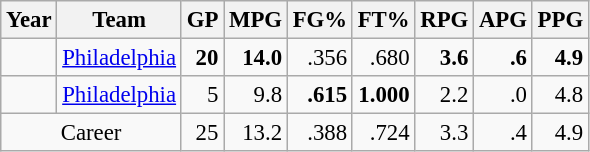<table class="wikitable sortable" style="font-size:95%; text-align:right;">
<tr>
<th>Year</th>
<th>Team</th>
<th>GP</th>
<th>MPG</th>
<th>FG%</th>
<th>FT%</th>
<th>RPG</th>
<th>APG</th>
<th>PPG</th>
</tr>
<tr>
<td style="text-align:left;"></td>
<td style="text-align:left;"><a href='#'>Philadelphia</a></td>
<td><strong>20</strong></td>
<td><strong>14.0</strong></td>
<td>.356</td>
<td>.680</td>
<td><strong>3.6</strong></td>
<td><strong>.6</strong></td>
<td><strong>4.9</strong></td>
</tr>
<tr>
<td style="text-align:left;"></td>
<td style="text-align:left;"><a href='#'>Philadelphia</a></td>
<td>5</td>
<td>9.8</td>
<td><strong>.615</strong></td>
<td><strong>1.000</strong></td>
<td>2.2</td>
<td>.0</td>
<td>4.8</td>
</tr>
<tr class="sortbottom">
<td style="text-align:center;" colspan="2">Career</td>
<td>25</td>
<td>13.2</td>
<td>.388</td>
<td>.724</td>
<td>3.3</td>
<td>.4</td>
<td>4.9</td>
</tr>
</table>
